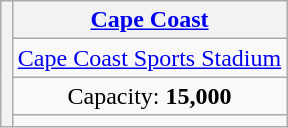<table class="wikitable" style="margin:1em auto; text-align:center">
<tr>
<th rowspan="8" colspan="2"></th>
<th><a href='#'>Cape Coast</a></th>
</tr>
<tr>
<td><a href='#'>Cape Coast Sports Stadium</a></td>
</tr>
<tr>
<td>Capacity: <strong>15,000</strong></td>
</tr>
<tr>
<td></td>
</tr>
</table>
